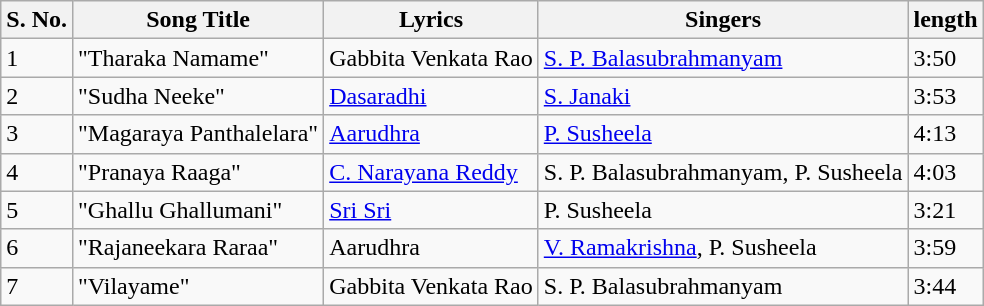<table class="wikitable">
<tr>
<th>S. No.</th>
<th>Song Title</th>
<th>Lyrics</th>
<th>Singers</th>
<th>length</th>
</tr>
<tr>
<td>1</td>
<td>"Tharaka Namame"</td>
<td>Gabbita Venkata Rao</td>
<td><a href='#'>S. P. Balasubrahmanyam</a></td>
<td>3:50</td>
</tr>
<tr>
<td>2</td>
<td>"Sudha Neeke"</td>
<td><a href='#'>Dasaradhi</a></td>
<td><a href='#'>S. Janaki</a></td>
<td>3:53</td>
</tr>
<tr>
<td>3</td>
<td>"Magaraya Panthalelara"</td>
<td><a href='#'>Aarudhra</a></td>
<td><a href='#'>P. Susheela</a></td>
<td>4:13</td>
</tr>
<tr>
<td>4</td>
<td>"Pranaya Raaga"</td>
<td><a href='#'>C. Narayana Reddy</a></td>
<td>S. P. Balasubrahmanyam, P. Susheela</td>
<td>4:03</td>
</tr>
<tr>
<td>5</td>
<td>"Ghallu Ghallumani"</td>
<td><a href='#'>Sri Sri</a></td>
<td>P. Susheela</td>
<td>3:21</td>
</tr>
<tr>
<td>6</td>
<td>"Rajaneekara Raraa"</td>
<td>Aarudhra</td>
<td><a href='#'>V. Ramakrishna</a>, P. Susheela</td>
<td>3:59</td>
</tr>
<tr>
<td>7</td>
<td>"Vilayame"</td>
<td>Gabbita Venkata Rao</td>
<td>S. P. Balasubrahmanyam</td>
<td>3:44</td>
</tr>
</table>
